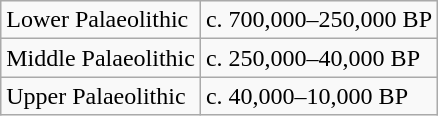<table class="wikitable">
<tr>
<td>Lower Palaeolithic</td>
<td>c. 700,000–250,000 BP</td>
</tr>
<tr>
<td>Middle Palaeolithic</td>
<td>c. 250,000–40,000 BP</td>
</tr>
<tr>
<td>Upper Palaeolithic</td>
<td>c. 40,000–10,000 BP</td>
</tr>
</table>
